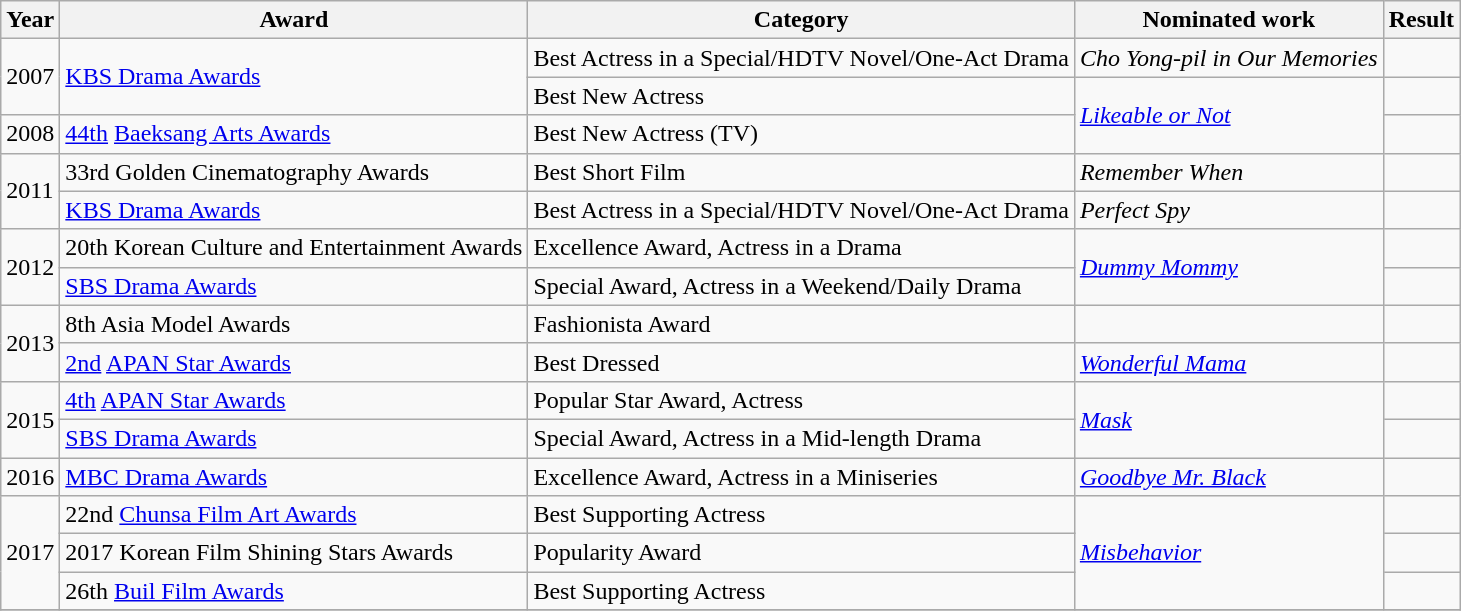<table class="wikitable">
<tr>
<th>Year</th>
<th>Award</th>
<th>Category</th>
<th>Nominated work</th>
<th>Result</th>
</tr>
<tr>
<td rowspan=2>2007</td>
<td rowspan=2><a href='#'>KBS Drama Awards</a></td>
<td>Best Actress in a Special/HDTV Novel/One-Act Drama</td>
<td><em>Cho Yong-pil in Our Memories</em></td>
<td></td>
</tr>
<tr>
<td>Best New Actress</td>
<td rowspan=2><em><a href='#'>Likeable or Not</a></em></td>
<td></td>
</tr>
<tr>
<td>2008</td>
<td><a href='#'>44th</a> <a href='#'>Baeksang Arts Awards</a></td>
<td>Best New Actress (TV)</td>
<td></td>
</tr>
<tr>
<td rowspan=2>2011</td>
<td>33rd Golden Cinematography Awards</td>
<td>Best Short Film</td>
<td><em>Remember When</em></td>
<td></td>
</tr>
<tr>
<td><a href='#'>KBS Drama Awards</a></td>
<td>Best Actress in a Special/HDTV Novel/One-Act Drama</td>
<td><em>Perfect Spy</em></td>
<td></td>
</tr>
<tr>
<td rowspan=2>2012</td>
<td>20th Korean Culture and Entertainment Awards</td>
<td>Excellence Award, Actress in a Drama</td>
<td rowspan=2><em><a href='#'>Dummy Mommy</a></em></td>
<td></td>
</tr>
<tr>
<td><a href='#'>SBS Drama Awards</a></td>
<td>Special Award, Actress in a Weekend/Daily Drama</td>
<td></td>
</tr>
<tr>
<td rowspan=2>2013</td>
<td>8th Asia Model Awards</td>
<td>Fashionista Award</td>
<td></td>
<td></td>
</tr>
<tr>
<td><a href='#'>2nd</a> <a href='#'>APAN Star Awards</a></td>
<td>Best Dressed</td>
<td><em><a href='#'>Wonderful Mama</a></em></td>
<td></td>
</tr>
<tr>
<td rowspan="2">2015</td>
<td><a href='#'>4th</a> <a href='#'>APAN Star Awards</a></td>
<td>Popular Star Award, Actress</td>
<td rowspan=2><em><a href='#'>Mask</a></em></td>
<td></td>
</tr>
<tr>
<td><a href='#'>SBS Drama Awards</a></td>
<td>Special Award, Actress in a Mid-length Drama</td>
<td></td>
</tr>
<tr>
<td>2016</td>
<td><a href='#'>MBC Drama Awards</a></td>
<td>Excellence Award, Actress in a Miniseries</td>
<td><em><a href='#'>Goodbye Mr. Black</a></em></td>
<td></td>
</tr>
<tr>
<td rowspan=3>2017</td>
<td>22nd <a href='#'>Chunsa Film Art Awards</a></td>
<td>Best Supporting Actress</td>
<td rowspan=3><em><a href='#'>Misbehavior</a></em></td>
<td></td>
</tr>
<tr>
<td>2017 Korean Film Shining Stars Awards</td>
<td>Popularity Award</td>
<td></td>
</tr>
<tr>
<td>26th <a href='#'>Buil Film Awards</a></td>
<td>Best Supporting Actress</td>
<td></td>
</tr>
<tr>
</tr>
</table>
